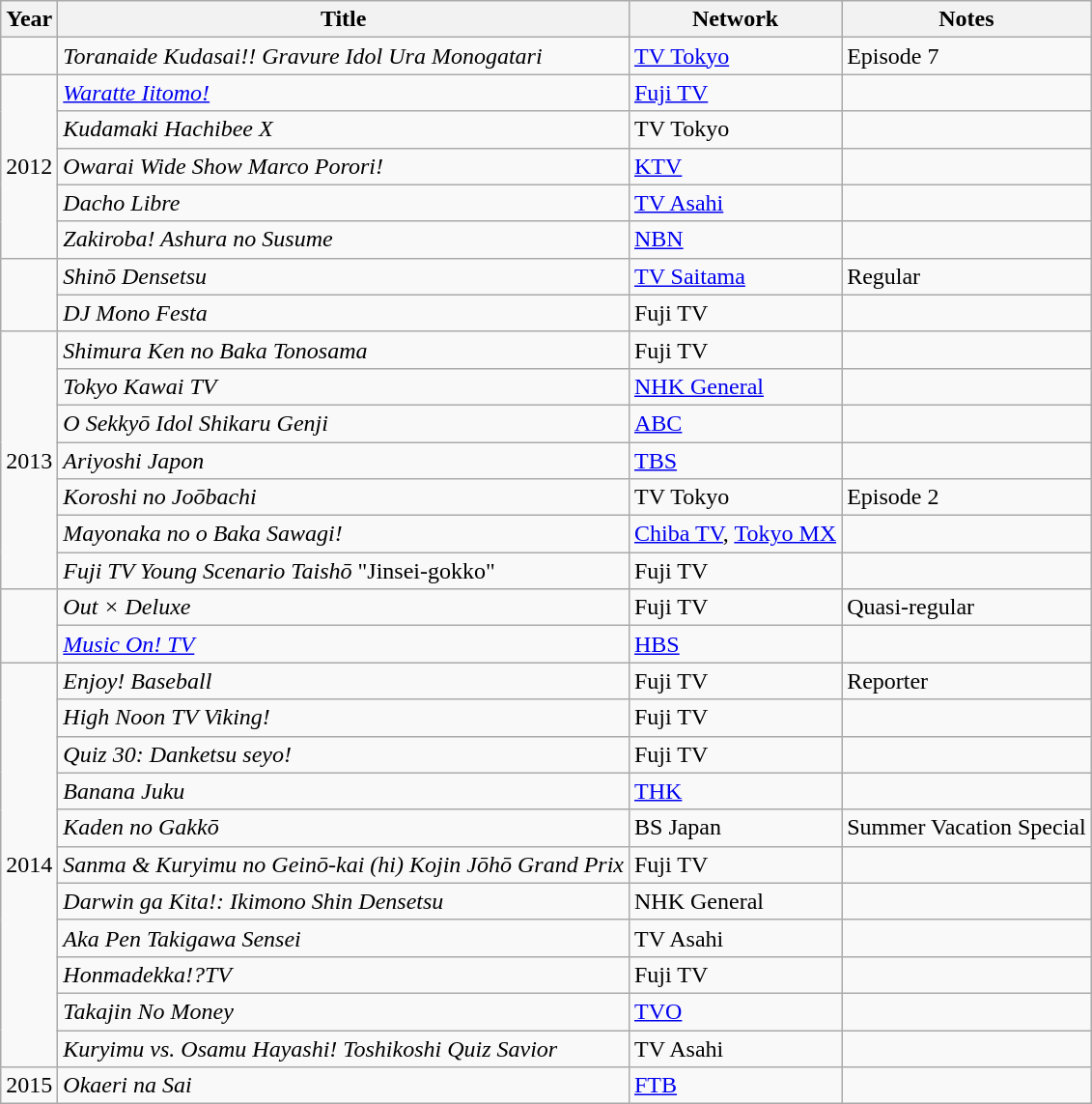<table class="wikitable">
<tr>
<th>Year</th>
<th>Title</th>
<th>Network</th>
<th>Notes</th>
</tr>
<tr>
<td></td>
<td><em>Toranaide Kudasai!! Gravure Idol Ura Monogatari</em></td>
<td><a href='#'>TV Tokyo</a></td>
<td>Episode 7</td>
</tr>
<tr>
<td rowspan="5">2012</td>
<td><em><a href='#'>Waratte Iitomo!</a></em></td>
<td><a href='#'>Fuji TV</a></td>
<td></td>
</tr>
<tr>
<td><em>Kudamaki Hachibee X</em></td>
<td>TV Tokyo</td>
<td></td>
</tr>
<tr>
<td><em>Owarai Wide Show Marco Porori!</em></td>
<td><a href='#'>KTV</a></td>
<td></td>
</tr>
<tr>
<td><em>Dacho Libre</em></td>
<td><a href='#'>TV Asahi</a></td>
<td></td>
</tr>
<tr>
<td><em>Zakiroba! Ashura no Susume</em></td>
<td><a href='#'>NBN</a></td>
<td></td>
</tr>
<tr>
<td rowspan="2"></td>
<td><em>Shinō Densetsu</em></td>
<td><a href='#'>TV Saitama</a></td>
<td>Regular</td>
</tr>
<tr>
<td><em>DJ Mono Festa</em></td>
<td>Fuji TV</td>
<td></td>
</tr>
<tr>
<td rowspan="7">2013</td>
<td><em>Shimura Ken no Baka Tonosama</em></td>
<td>Fuji TV</td>
<td></td>
</tr>
<tr>
<td><em>Tokyo Kawai TV</em></td>
<td><a href='#'>NHK General</a></td>
<td></td>
</tr>
<tr>
<td><em>O Sekkyō Idol Shikaru Genji</em></td>
<td><a href='#'>ABC</a></td>
<td></td>
</tr>
<tr>
<td><em>Ariyoshi Japon</em></td>
<td><a href='#'>TBS</a></td>
<td></td>
</tr>
<tr>
<td><em>Koroshi no Joōbachi</em></td>
<td>TV Tokyo</td>
<td>Episode 2</td>
</tr>
<tr>
<td><em>Mayonaka no o Baka Sawagi!</em></td>
<td><a href='#'>Chiba TV</a>, <a href='#'>Tokyo MX</a></td>
<td></td>
</tr>
<tr>
<td><em>Fuji TV Young Scenario Taishō</em> "Jinsei-gokko"</td>
<td>Fuji TV</td>
<td></td>
</tr>
<tr>
<td rowspan="2"></td>
<td><em>Out × Deluxe</em></td>
<td>Fuji TV</td>
<td>Quasi-regular</td>
</tr>
<tr>
<td><em><a href='#'>Music On! TV</a></em></td>
<td><a href='#'>HBS</a></td>
<td></td>
</tr>
<tr>
<td rowspan="11">2014</td>
<td><em>Enjoy! Baseball</em></td>
<td>Fuji TV</td>
<td>Reporter</td>
</tr>
<tr>
<td><em>High Noon TV Viking!</em></td>
<td>Fuji TV</td>
<td></td>
</tr>
<tr>
<td><em>Quiz 30: Danketsu seyo!</em></td>
<td>Fuji TV</td>
<td></td>
</tr>
<tr>
<td><em>Banana Juku</em></td>
<td><a href='#'>THK</a></td>
<td></td>
</tr>
<tr>
<td><em>Kaden no Gakkō</em></td>
<td>BS Japan</td>
<td>Summer Vacation Special</td>
</tr>
<tr>
<td><em>Sanma & Kuryimu no Geinō-kai (hi) Kojin Jōhō Grand Prix</em></td>
<td>Fuji TV</td>
<td></td>
</tr>
<tr>
<td><em>Darwin ga Kita!: Ikimono Shin Densetsu</em></td>
<td>NHK General</td>
<td></td>
</tr>
<tr>
<td><em>Aka Pen Takigawa Sensei</em></td>
<td>TV Asahi</td>
<td></td>
</tr>
<tr>
<td><em>Honmadekka!?TV</em></td>
<td>Fuji TV</td>
<td></td>
</tr>
<tr>
<td><em>Takajin No Money</em></td>
<td><a href='#'>TVO</a></td>
<td></td>
</tr>
<tr>
<td><em>Kuryimu vs. Osamu Hayashi! Toshikoshi Quiz Savior</em></td>
<td>TV Asahi</td>
<td></td>
</tr>
<tr>
<td>2015</td>
<td><em>Okaeri na Sai</em></td>
<td><a href='#'>FTB</a></td>
<td></td>
</tr>
</table>
